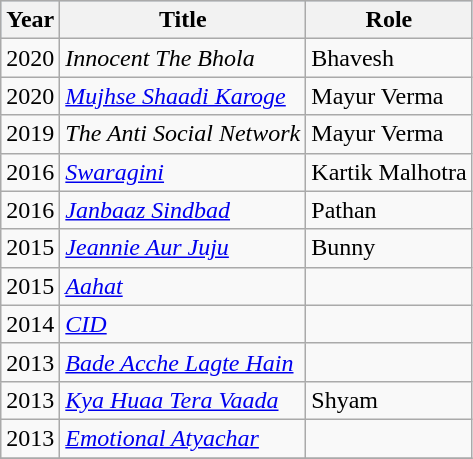<table class="wikitable sortable" style="font-size:100%">
<tr style="background:#b0c4de; text-align:center;">
<th>Year</th>
<th>Title</th>
<th>Role</th>
</tr>
<tr>
<td>2020</td>
<td><em>Innocent The Bhola</em></td>
<td>Bhavesh</td>
</tr>
<tr>
<td>2020</td>
<td><em><a href='#'>Mujhse Shaadi Karoge</a></em></td>
<td>Mayur Verma</td>
</tr>
<tr>
<td>2019</td>
<td><em>The Anti Social Network</em></td>
<td>Mayur Verma</td>
</tr>
<tr>
<td>2016</td>
<td><em><a href='#'>Swaragini</a></em></td>
<td>Kartik Malhotra</td>
</tr>
<tr>
<td>2016</td>
<td><em><a href='#'>Janbaaz Sindbad</a></em></td>
<td>Pathan</td>
</tr>
<tr>
<td>2015</td>
<td><em><a href='#'>Jeannie Aur Juju</a></em></td>
<td>Bunny</td>
</tr>
<tr>
<td>2015</td>
<td><em><a href='#'>Aahat</a></em></td>
<td></td>
</tr>
<tr>
<td>2014</td>
<td><em><a href='#'>CID</a></em></td>
<td></td>
</tr>
<tr>
<td>2013</td>
<td><em><a href='#'>Bade Acche Lagte Hain</a></em></td>
<td></td>
</tr>
<tr>
<td>2013</td>
<td><em><a href='#'>Kya Huaa Tera Vaada</a></em></td>
<td>Shyam</td>
</tr>
<tr>
<td>2013</td>
<td><em><a href='#'>Emotional Atyachar</a></em></td>
<td></td>
</tr>
<tr>
</tr>
</table>
